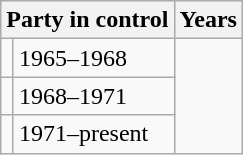<table class="wikitable">
<tr>
<th colspan="2">Party in control</th>
<th>Years</th>
</tr>
<tr>
<td></td>
<td>1965–1968</td>
</tr>
<tr>
<td></td>
<td>1968–1971</td>
</tr>
<tr>
<td></td>
<td>1971–present</td>
</tr>
</table>
